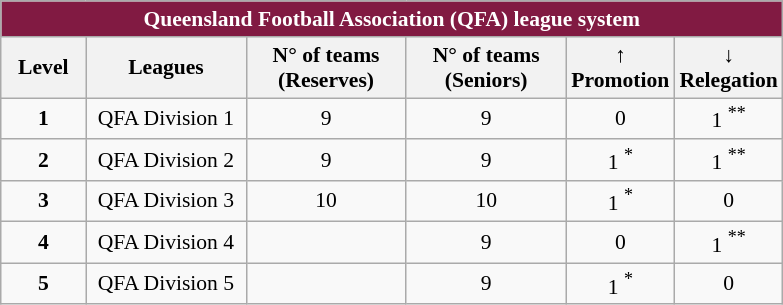<table class="wikitable sortable" style="text-align:center; font-size:90%">
<tr>
<td colspan=6  style="background:#811A42; color:white"><strong>Queensland Football Association (QFA) league system</strong></td>
</tr>
<tr>
<th width=050px>Level</th>
<th width=100px>Leagues </th>
<th width=100px>N° of teams<br>(Reserves)</th>
<th width=100px>N° of teams<br>(Seniors)</th>
<th width=050px>↑ Promotion</th>
<th width=050px>↓ Relegation</th>
</tr>
<tr>
<td><strong>1</strong></td>
<td>QFA Division 1</td>
<td>9</td>
<td>9</td>
<td>0</td>
<td>1 <sup>**</sup></td>
</tr>
<tr>
<td><strong>2</strong></td>
<td>QFA Division 2</td>
<td>9</td>
<td>9</td>
<td>1 <sup>*</sup></td>
<td>1 <sup>**</sup></td>
</tr>
<tr>
<td><strong>3</strong></td>
<td>QFA Division 3</td>
<td>10</td>
<td>10</td>
<td>1 <sup>*</sup></td>
<td>0</td>
</tr>
<tr>
<td><strong>4</strong></td>
<td>QFA Division 4</td>
<td></td>
<td>9</td>
<td>0</td>
<td>1 <sup>**</sup></td>
</tr>
<tr>
<td><strong>5</strong></td>
<td>QFA Division 5</td>
<td></td>
<td>9</td>
<td>1 <sup>*</sup></td>
<td>0</td>
</tr>
</table>
